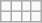<table class=wikitable style=font-size:90%>
<tr>
<td></td>
<td></td>
<td></td>
<td></td>
</tr>
<tr>
<td></td>
<td></td>
<td></td>
<td></td>
</tr>
</table>
